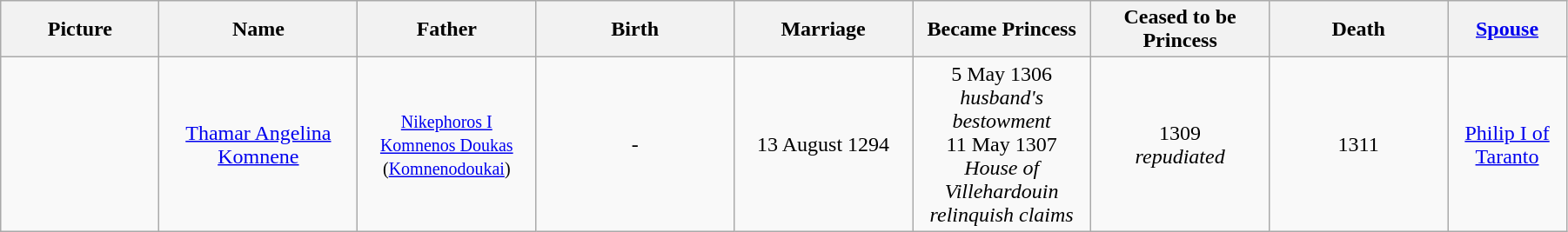<table style="width:95%;" class="wikitable">
<tr>
<th style="width:8%;">Picture</th>
<th style="width:10%;">Name</th>
<th style="width:9%;">Father</th>
<th style="width:10%;">Birth</th>
<th style="width:9%;">Marriage</th>
<th style="width:9%;">Became Princess</th>
<th style="width:9%;">Ceased to be Princess</th>
<th style="width:9%;">Death</th>
<th style="width:6%;"><a href='#'>Spouse</a></th>
</tr>
<tr>
<td style="text-align:center;"></td>
<td style="text-align:center;"><a href='#'>Thamar Angelina Komnene</a></td>
<td style="text-align:center;"><small><a href='#'>Nikephoros I Komnenos Doukas</a><br>(<a href='#'>Komnenodoukai</a>)</small></td>
<td style="text-align:center;">-</td>
<td style="text-align:center;">13 August 1294</td>
<td style="text-align:center;">5 May 1306<br><em>husband's bestowment</em><br>11 May 1307<br><em>House of Villehardouin relinquish claims</em></td>
<td style="text-align:center;">1309<br><em>repudiated</em></td>
<td style="text-align:center;">1311</td>
<td style="text-align:center;"><a href='#'>Philip I of Taranto</a></td>
</tr>
</table>
